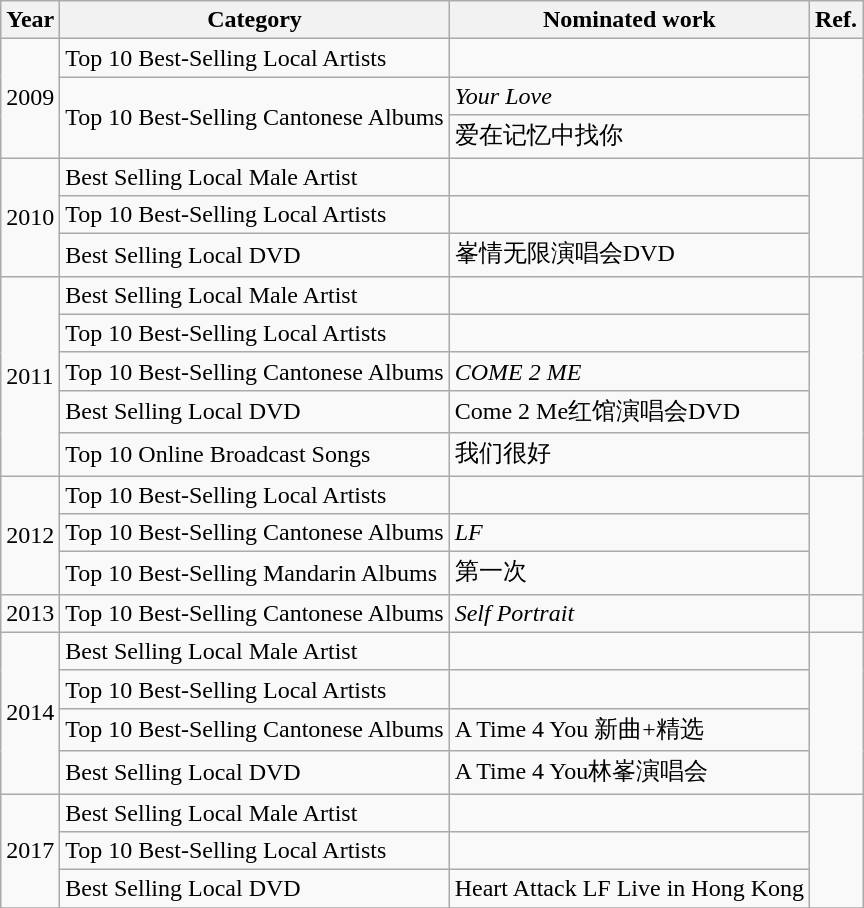<table class="wikitable">
<tr>
<th>Year</th>
<th>Category</th>
<th>Nominated work</th>
<th>Ref.</th>
</tr>
<tr>
<td rowspan=3>2009</td>
<td>Top 10 Best-Selling Local Artists</td>
<td></td>
<td rowspan=3></td>
</tr>
<tr>
<td rowspan=2>Top 10 Best-Selling Cantonese Albums</td>
<td><em>Your Love</em></td>
</tr>
<tr>
<td>爱在记忆中找你</td>
</tr>
<tr>
<td rowspan=3>2010</td>
<td>Best Selling Local Male Artist</td>
<td></td>
<td rowspan=3></td>
</tr>
<tr>
<td>Top 10 Best-Selling Local Artists</td>
<td></td>
</tr>
<tr>
<td>Best Selling Local DVD</td>
<td>峯情无限演唱会DVD</td>
</tr>
<tr>
<td rowspan=5>2011</td>
<td>Best Selling Local Male Artist</td>
<td></td>
<td rowspan=5></td>
</tr>
<tr>
<td>Top 10 Best-Selling Local Artists</td>
<td></td>
</tr>
<tr>
<td>Top 10 Best-Selling Cantonese Albums</td>
<td><em>   COME 2 ME  </em></td>
</tr>
<tr>
<td>Best Selling Local DVD</td>
<td>Come 2 Me红馆演唱会DVD</td>
</tr>
<tr>
<td>Top 10 Online Broadcast Songs</td>
<td>我们很好</td>
</tr>
<tr>
<td rowspan=3>2012</td>
<td>Top 10 Best-Selling Local Artists</td>
<td></td>
<td rowspan=3></td>
</tr>
<tr>
<td>Top 10 Best-Selling Cantonese Albums</td>
<td><em>LF</em></td>
</tr>
<tr>
<td>Top 10 Best-Selling Mandarin Albums</td>
<td>第一次</td>
</tr>
<tr>
<td>2013</td>
<td>Top 10 Best-Selling Cantonese Albums</td>
<td><em>Self Portrait</em></td>
<td></td>
</tr>
<tr>
<td rowspan=4>2014</td>
<td>Best Selling Local Male Artist</td>
<td></td>
<td rowspan=4></td>
</tr>
<tr>
<td>Top 10 Best-Selling Local Artists</td>
<td></td>
</tr>
<tr>
<td>Top 10 Best-Selling Cantonese Albums</td>
<td>A Time 4 You 新曲+精选</td>
</tr>
<tr>
<td>Best Selling Local DVD</td>
<td>A Time 4 You林峯演唱会</td>
</tr>
<tr>
<td rowspan=3>2017</td>
<td>Best Selling Local Male Artist</td>
<td></td>
<td rowspan=3></td>
</tr>
<tr>
<td>Top 10 Best-Selling Local Artists</td>
<td></td>
</tr>
<tr>
<td>Best Selling Local DVD</td>
<td>Heart Attack LF Live in Hong Kong</td>
</tr>
<tr>
</tr>
</table>
